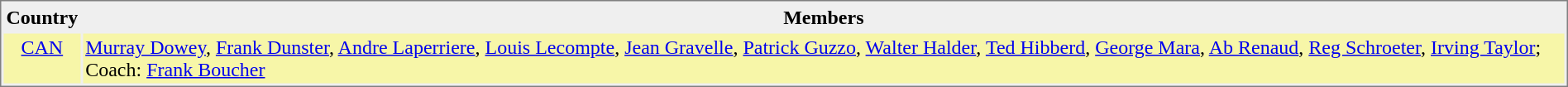<table style="border-style:solid; border-width:1px; border-color:#808080; background-color:#EFEFEF;" cellspacing="2" cellpadding="2">
<tr bgcolor="#EFEFEF">
<th>Country</th>
<th>Members</th>
</tr>
<tr align="center" valign="top" bgcolor="#F7F6A8">
<td><a href='#'>CAN</a></td>
<td align="left"><a href='#'>Murray Dowey</a>, <a href='#'>Frank Dunster</a>, <a href='#'>Andre Laperriere</a>, <a href='#'>Louis Lecompte</a>, <a href='#'>Jean Gravelle</a>, <a href='#'>Patrick Guzzo</a>, <a href='#'>Walter Halder</a>, <a href='#'>Ted Hibberd</a>, <a href='#'>George Mara</a>, <a href='#'>Ab Renaud</a>, <a href='#'>Reg Schroeter</a>, <a href='#'>Irving Taylor</a>; Coach: <a href='#'>Frank Boucher</a></td>
</tr>
</table>
